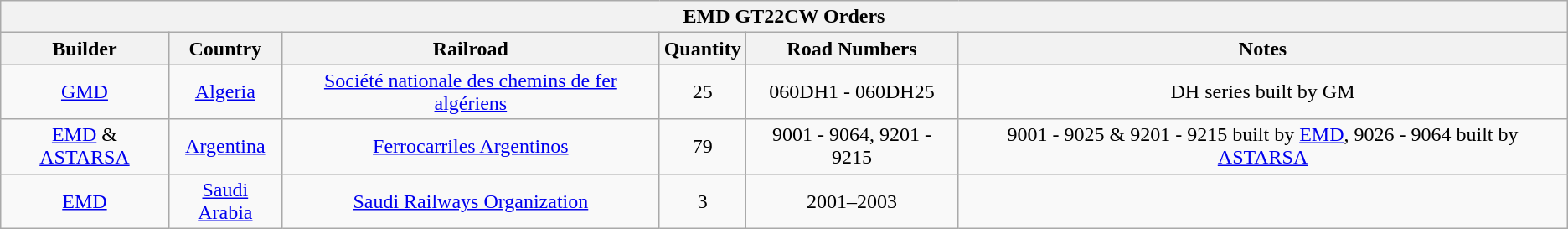<table class="wikitable">
<tr>
<th colspan="6">EMD GT22CW Orders</th>
</tr>
<tr>
<th>Builder</th>
<th>Country</th>
<th>Railroad</th>
<th>Quantity</th>
<th>Road Numbers</th>
<th>Notes</th>
</tr>
<tr align="center">
<td><a href='#'>GMD</a></td>
<td><a href='#'>Algeria</a></td>
<td><a href='#'>Société nationale des chemins de fer algériens</a></td>
<td>25</td>
<td>060DH1 - 060DH25</td>
<td>DH series built by GM</td>
</tr>
<tr align="center">
<td><a href='#'>EMD</a> & <a href='#'>ASTARSA</a></td>
<td><a href='#'>Argentina</a></td>
<td><a href='#'>Ferrocarriles Argentinos</a></td>
<td>79</td>
<td>9001 - 9064, 9201 - 9215</td>
<td>9001 - 9025 & 9201 - 9215 built by <a href='#'>EMD</a>, 9026 - 9064 built by <a href='#'>ASTARSA</a></td>
</tr>
<tr align="center">
<td><a href='#'>EMD</a></td>
<td><a href='#'>Saudi Arabia</a></td>
<td><a href='#'>Saudi Railways Organization</a></td>
<td>3</td>
<td>2001–2003</td>
<td></td>
</tr>
</table>
